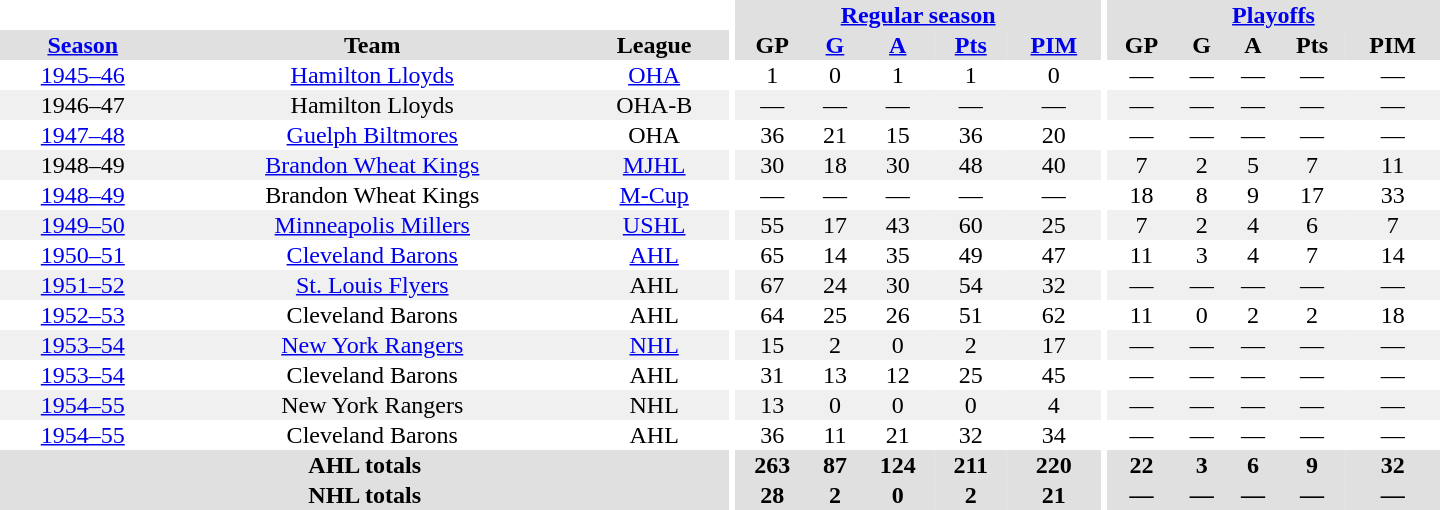<table border="0" cellpadding="1" cellspacing="0" style="text-align:center; width:60em">
<tr bgcolor="#e0e0e0">
<th colspan="3" bgcolor="#ffffff"></th>
<th rowspan="100" bgcolor="#ffffff"></th>
<th colspan="5"><a href='#'>Regular season</a></th>
<th rowspan="100" bgcolor="#ffffff"></th>
<th colspan="5"><a href='#'>Playoffs</a></th>
</tr>
<tr bgcolor="#e0e0e0">
<th><a href='#'>Season</a></th>
<th>Team</th>
<th>League</th>
<th>GP</th>
<th><a href='#'>G</a></th>
<th><a href='#'>A</a></th>
<th><a href='#'>Pts</a></th>
<th><a href='#'>PIM</a></th>
<th>GP</th>
<th>G</th>
<th>A</th>
<th>Pts</th>
<th>PIM</th>
</tr>
<tr>
<td><a href='#'>1945–46</a></td>
<td><a href='#'>Hamilton Lloyds</a></td>
<td><a href='#'>OHA</a></td>
<td>1</td>
<td>0</td>
<td>1</td>
<td>1</td>
<td>0</td>
<td>—</td>
<td>—</td>
<td>—</td>
<td>—</td>
<td>—</td>
</tr>
<tr bgcolor="#f0f0f0">
<td>1946–47</td>
<td>Hamilton Lloyds</td>
<td>OHA-B</td>
<td>—</td>
<td>—</td>
<td>—</td>
<td>—</td>
<td>—</td>
<td>—</td>
<td>—</td>
<td>—</td>
<td>—</td>
<td>—</td>
</tr>
<tr>
<td><a href='#'>1947–48</a></td>
<td><a href='#'>Guelph Biltmores</a></td>
<td>OHA</td>
<td>36</td>
<td>21</td>
<td>15</td>
<td>36</td>
<td>20</td>
<td>—</td>
<td>—</td>
<td>—</td>
<td>—</td>
<td>—</td>
</tr>
<tr bgcolor="#f0f0f0">
<td>1948–49</td>
<td><a href='#'>Brandon Wheat Kings</a></td>
<td><a href='#'>MJHL</a></td>
<td>30</td>
<td>18</td>
<td>30</td>
<td>48</td>
<td>40</td>
<td>7</td>
<td>2</td>
<td>5</td>
<td>7</td>
<td>11</td>
</tr>
<tr>
<td><a href='#'>1948–49</a></td>
<td>Brandon Wheat Kings</td>
<td><a href='#'>M-Cup</a></td>
<td>—</td>
<td>—</td>
<td>—</td>
<td>—</td>
<td>—</td>
<td>18</td>
<td>8</td>
<td>9</td>
<td>17</td>
<td>33</td>
</tr>
<tr bgcolor="#f0f0f0">
<td><a href='#'>1949–50</a></td>
<td><a href='#'>Minneapolis Millers</a></td>
<td><a href='#'>USHL</a></td>
<td>55</td>
<td>17</td>
<td>43</td>
<td>60</td>
<td>25</td>
<td>7</td>
<td>2</td>
<td>4</td>
<td>6</td>
<td>7</td>
</tr>
<tr>
<td><a href='#'>1950–51</a></td>
<td><a href='#'>Cleveland Barons</a></td>
<td><a href='#'>AHL</a></td>
<td>65</td>
<td>14</td>
<td>35</td>
<td>49</td>
<td>47</td>
<td>11</td>
<td>3</td>
<td>4</td>
<td>7</td>
<td>14</td>
</tr>
<tr bgcolor="#f0f0f0">
<td><a href='#'>1951–52</a></td>
<td><a href='#'>St. Louis Flyers</a></td>
<td>AHL</td>
<td>67</td>
<td>24</td>
<td>30</td>
<td>54</td>
<td>32</td>
<td>—</td>
<td>—</td>
<td>—</td>
<td>—</td>
<td>—</td>
</tr>
<tr>
<td><a href='#'>1952–53</a></td>
<td>Cleveland Barons</td>
<td>AHL</td>
<td>64</td>
<td>25</td>
<td>26</td>
<td>51</td>
<td>62</td>
<td>11</td>
<td>0</td>
<td>2</td>
<td>2</td>
<td>18</td>
</tr>
<tr bgcolor="#f0f0f0">
<td><a href='#'>1953–54</a></td>
<td><a href='#'>New York Rangers</a></td>
<td><a href='#'>NHL</a></td>
<td>15</td>
<td>2</td>
<td>0</td>
<td>2</td>
<td>17</td>
<td>—</td>
<td>—</td>
<td>—</td>
<td>—</td>
<td>—</td>
</tr>
<tr>
<td><a href='#'>1953–54</a></td>
<td>Cleveland Barons</td>
<td>AHL</td>
<td>31</td>
<td>13</td>
<td>12</td>
<td>25</td>
<td>45</td>
<td>—</td>
<td>—</td>
<td>—</td>
<td>—</td>
<td>—</td>
</tr>
<tr bgcolor="#f0f0f0">
<td><a href='#'>1954–55</a></td>
<td>New York Rangers</td>
<td>NHL</td>
<td>13</td>
<td>0</td>
<td>0</td>
<td>0</td>
<td>4</td>
<td>—</td>
<td>—</td>
<td>—</td>
<td>—</td>
<td>—</td>
</tr>
<tr>
<td><a href='#'>1954–55</a></td>
<td>Cleveland Barons</td>
<td>AHL</td>
<td>36</td>
<td>11</td>
<td>21</td>
<td>32</td>
<td>34</td>
<td>—</td>
<td>—</td>
<td>—</td>
<td>—</td>
<td>—</td>
</tr>
<tr bgcolor="#e0e0e0">
<th colspan="3">AHL totals</th>
<th>263</th>
<th>87</th>
<th>124</th>
<th>211</th>
<th>220</th>
<th>22</th>
<th>3</th>
<th>6</th>
<th>9</th>
<th>32</th>
</tr>
<tr bgcolor="#e0e0e0">
<th colspan="3">NHL totals</th>
<th>28</th>
<th>2</th>
<th>0</th>
<th>2</th>
<th>21</th>
<th>—</th>
<th>—</th>
<th>—</th>
<th>—</th>
<th>—</th>
</tr>
</table>
